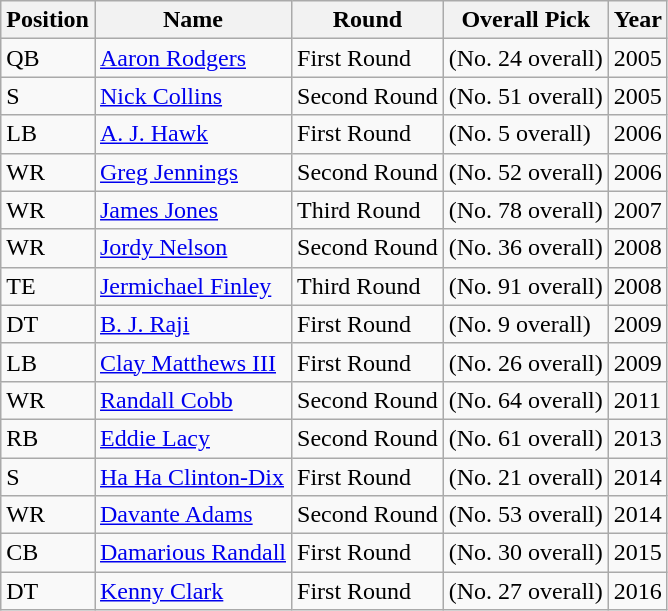<table class="wikitable">
<tr>
<th>Position</th>
<th>Name</th>
<th>Round</th>
<th>Overall Pick</th>
<th>Year</th>
</tr>
<tr>
<td>QB</td>
<td><a href='#'>Aaron Rodgers</a></td>
<td>First Round</td>
<td>(No. 24 overall)</td>
<td>2005</td>
</tr>
<tr>
<td>S</td>
<td><a href='#'>Nick Collins</a></td>
<td>Second Round</td>
<td>(No. 51 overall)</td>
<td>2005</td>
</tr>
<tr>
<td>LB</td>
<td><a href='#'>A. J. Hawk</a></td>
<td>First Round</td>
<td>(No. 5 overall)</td>
<td>2006</td>
</tr>
<tr>
<td>WR</td>
<td><a href='#'>Greg Jennings</a></td>
<td>Second Round</td>
<td>(No. 52 overall)</td>
<td>2006</td>
</tr>
<tr>
<td>WR</td>
<td><a href='#'>James Jones</a></td>
<td>Third  Round</td>
<td>(No. 78 overall)</td>
<td>2007</td>
</tr>
<tr>
<td>WR</td>
<td><a href='#'>Jordy Nelson</a></td>
<td>Second Round</td>
<td>(No. 36 overall)</td>
<td>2008</td>
</tr>
<tr>
<td>TE</td>
<td><a href='#'>Jermichael Finley</a></td>
<td>Third Round</td>
<td>(No. 91 overall)</td>
<td>2008</td>
</tr>
<tr>
<td>DT</td>
<td><a href='#'>B. J. Raji</a></td>
<td>First Round</td>
<td>(No. 9 overall)</td>
<td>2009</td>
</tr>
<tr>
<td>LB</td>
<td><a href='#'>Clay Matthews III</a></td>
<td>First Round</td>
<td>(No. 26 overall)</td>
<td>2009</td>
</tr>
<tr>
<td>WR</td>
<td><a href='#'>Randall Cobb</a></td>
<td>Second Round</td>
<td>(No. 64 overall)</td>
<td>2011</td>
</tr>
<tr>
<td>RB</td>
<td><a href='#'>Eddie Lacy</a></td>
<td>Second Round</td>
<td>(No. 61 overall)</td>
<td>2013</td>
</tr>
<tr>
<td>S</td>
<td><a href='#'>Ha Ha Clinton-Dix</a></td>
<td>First Round</td>
<td>(No. 21 overall)</td>
<td>2014</td>
</tr>
<tr>
<td>WR</td>
<td><a href='#'>Davante Adams</a></td>
<td>Second Round</td>
<td>(No. 53 overall)</td>
<td>2014</td>
</tr>
<tr>
<td>CB</td>
<td><a href='#'>Damarious Randall</a></td>
<td>First Round</td>
<td>(No. 30 overall)</td>
<td>2015</td>
</tr>
<tr>
<td>DT</td>
<td><a href='#'>Kenny Clark</a></td>
<td>First Round</td>
<td>(No. 27 overall)</td>
<td>2016</td>
</tr>
</table>
